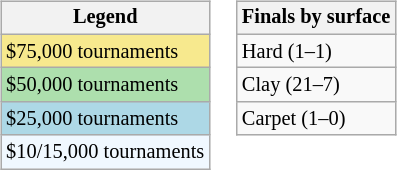<table>
<tr valign=top>
<td><br><table class=wikitable style="font-size:85%;">
<tr>
<th>Legend</th>
</tr>
<tr style="background:#f7e98e;">
<td>$75,000 tournaments</td>
</tr>
<tr style="background:#addfad;">
<td>$50,000 tournaments</td>
</tr>
<tr style="background:lightblue;">
<td>$25,000 tournaments</td>
</tr>
<tr style="background:#f0f8ff;">
<td>$10/15,000 tournaments</td>
</tr>
</table>
</td>
<td><br><table class=wikitable style="font-size:85%;">
<tr>
<th>Finals by surface</th>
</tr>
<tr>
<td>Hard (1–1)</td>
</tr>
<tr>
<td>Clay (21–7)</td>
</tr>
<tr>
<td>Carpet (1–0)</td>
</tr>
</table>
</td>
</tr>
</table>
